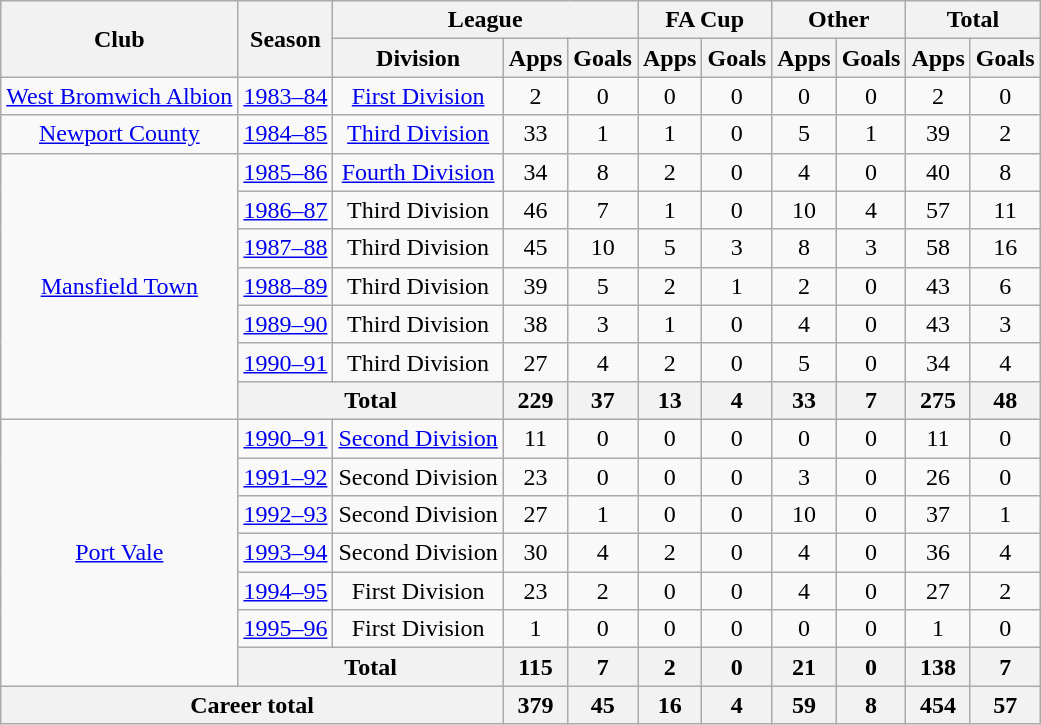<table class="wikitable" style="text-align: center;">
<tr>
<th rowspan="2">Club</th>
<th rowspan="2">Season</th>
<th colspan="3">League</th>
<th colspan="2">FA Cup</th>
<th colspan="2">Other</th>
<th colspan="2">Total</th>
</tr>
<tr>
<th>Division</th>
<th>Apps</th>
<th>Goals</th>
<th>Apps</th>
<th>Goals</th>
<th>Apps</th>
<th>Goals</th>
<th>Apps</th>
<th>Goals</th>
</tr>
<tr>
<td><a href='#'>West Bromwich Albion</a></td>
<td><a href='#'>1983–84</a></td>
<td><a href='#'>First Division</a></td>
<td>2</td>
<td>0</td>
<td>0</td>
<td>0</td>
<td>0</td>
<td>0</td>
<td>2</td>
<td>0</td>
</tr>
<tr>
<td><a href='#'>Newport County</a></td>
<td><a href='#'>1984–85</a></td>
<td><a href='#'>Third Division</a></td>
<td>33</td>
<td>1</td>
<td>1</td>
<td>0</td>
<td>5</td>
<td>1</td>
<td>39</td>
<td>2</td>
</tr>
<tr>
<td rowspan="7"><a href='#'>Mansfield Town</a></td>
<td><a href='#'>1985–86</a></td>
<td><a href='#'>Fourth Division</a></td>
<td>34</td>
<td>8</td>
<td>2</td>
<td>0</td>
<td>4</td>
<td>0</td>
<td>40</td>
<td>8</td>
</tr>
<tr>
<td><a href='#'>1986–87</a></td>
<td>Third Division</td>
<td>46</td>
<td>7</td>
<td>1</td>
<td>0</td>
<td>10</td>
<td>4</td>
<td>57</td>
<td>11</td>
</tr>
<tr>
<td><a href='#'>1987–88</a></td>
<td>Third Division</td>
<td>45</td>
<td>10</td>
<td>5</td>
<td>3</td>
<td>8</td>
<td>3</td>
<td>58</td>
<td>16</td>
</tr>
<tr>
<td><a href='#'>1988–89</a></td>
<td>Third Division</td>
<td>39</td>
<td>5</td>
<td>2</td>
<td>1</td>
<td>2</td>
<td>0</td>
<td>43</td>
<td>6</td>
</tr>
<tr>
<td><a href='#'>1989–90</a></td>
<td>Third Division</td>
<td>38</td>
<td>3</td>
<td>1</td>
<td>0</td>
<td>4</td>
<td>0</td>
<td>43</td>
<td>3</td>
</tr>
<tr>
<td><a href='#'>1990–91</a></td>
<td>Third Division</td>
<td>27</td>
<td>4</td>
<td>2</td>
<td>0</td>
<td>5</td>
<td>0</td>
<td>34</td>
<td>4</td>
</tr>
<tr>
<th colspan="2">Total</th>
<th>229</th>
<th>37</th>
<th>13</th>
<th>4</th>
<th>33</th>
<th>7</th>
<th>275</th>
<th>48</th>
</tr>
<tr>
<td rowspan="7"><a href='#'>Port Vale</a></td>
<td><a href='#'>1990–91</a></td>
<td><a href='#'>Second Division</a></td>
<td>11</td>
<td>0</td>
<td>0</td>
<td>0</td>
<td>0</td>
<td>0</td>
<td>11</td>
<td>0</td>
</tr>
<tr>
<td><a href='#'>1991–92</a></td>
<td>Second Division</td>
<td>23</td>
<td>0</td>
<td>0</td>
<td>0</td>
<td>3</td>
<td>0</td>
<td>26</td>
<td>0</td>
</tr>
<tr>
<td><a href='#'>1992–93</a></td>
<td>Second Division</td>
<td>27</td>
<td>1</td>
<td>0</td>
<td>0</td>
<td>10</td>
<td>0</td>
<td>37</td>
<td>1</td>
</tr>
<tr>
<td><a href='#'>1993–94</a></td>
<td>Second Division</td>
<td>30</td>
<td>4</td>
<td>2</td>
<td>0</td>
<td>4</td>
<td>0</td>
<td>36</td>
<td>4</td>
</tr>
<tr>
<td><a href='#'>1994–95</a></td>
<td>First Division</td>
<td>23</td>
<td>2</td>
<td>0</td>
<td>0</td>
<td>4</td>
<td>0</td>
<td>27</td>
<td>2</td>
</tr>
<tr>
<td><a href='#'>1995–96</a></td>
<td>First Division</td>
<td>1</td>
<td>0</td>
<td>0</td>
<td>0</td>
<td>0</td>
<td>0</td>
<td>1</td>
<td>0</td>
</tr>
<tr>
<th colspan="2">Total</th>
<th>115</th>
<th>7</th>
<th>2</th>
<th>0</th>
<th>21</th>
<th>0</th>
<th>138</th>
<th>7</th>
</tr>
<tr>
<th colspan="3">Career total</th>
<th>379</th>
<th>45</th>
<th>16</th>
<th>4</th>
<th>59</th>
<th>8</th>
<th>454</th>
<th>57</th>
</tr>
</table>
